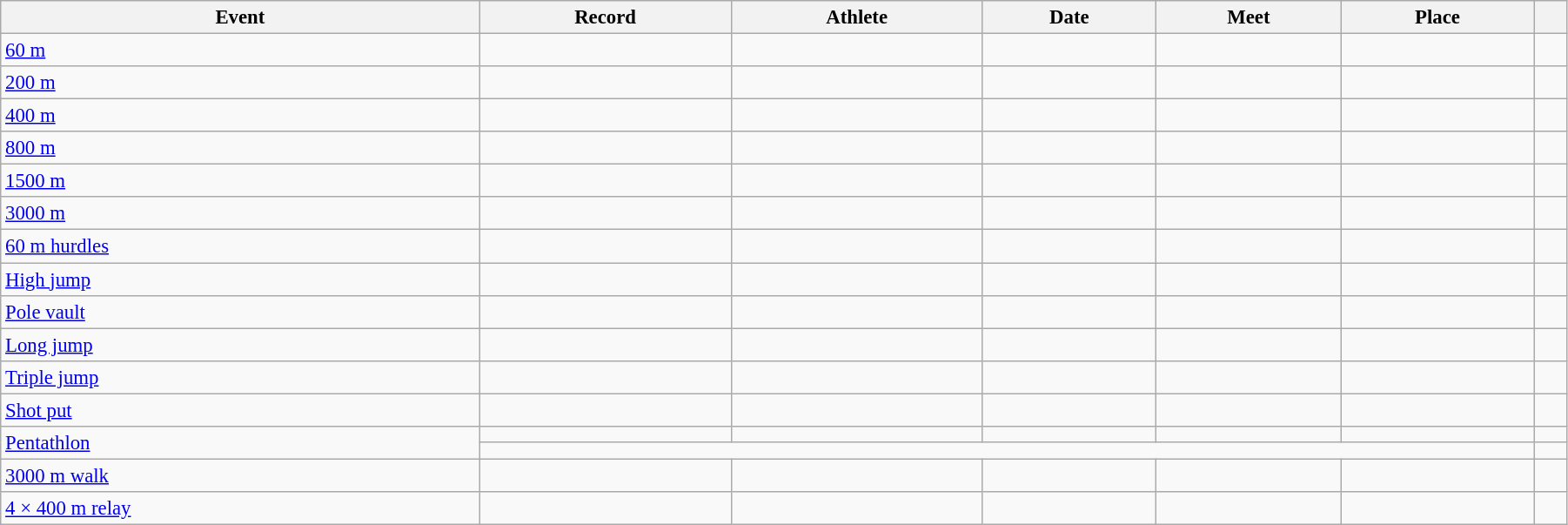<table class="wikitable" style="font-size:95%; width: 95%;">
<tr>
<th>Event</th>
<th>Record</th>
<th>Athlete</th>
<th>Date</th>
<th>Meet</th>
<th>Place</th>
<th></th>
</tr>
<tr>
<td><a href='#'>60 m</a></td>
<td></td>
<td></td>
<td></td>
<td></td>
<td></td>
<td></td>
</tr>
<tr>
<td><a href='#'>200 m</a></td>
<td></td>
<td></td>
<td></td>
<td></td>
<td></td>
<td></td>
</tr>
<tr>
<td><a href='#'>400 m</a></td>
<td></td>
<td></td>
<td></td>
<td></td>
<td></td>
<td></td>
</tr>
<tr>
<td><a href='#'>800 m</a></td>
<td></td>
<td></td>
<td></td>
<td></td>
<td></td>
<td></td>
</tr>
<tr>
<td><a href='#'>1500 m</a></td>
<td></td>
<td></td>
<td></td>
<td></td>
<td></td>
<td></td>
</tr>
<tr>
<td><a href='#'>3000 m</a></td>
<td></td>
<td></td>
<td></td>
<td></td>
<td></td>
<td></td>
</tr>
<tr>
<td><a href='#'>60 m hurdles</a></td>
<td></td>
<td></td>
<td></td>
<td></td>
<td></td>
<td></td>
</tr>
<tr>
<td><a href='#'>High jump</a></td>
<td></td>
<td></td>
<td></td>
<td></td>
<td></td>
<td></td>
</tr>
<tr>
<td><a href='#'>Pole vault</a></td>
<td></td>
<td></td>
<td></td>
<td></td>
<td></td>
<td></td>
</tr>
<tr>
<td><a href='#'>Long jump</a></td>
<td></td>
<td></td>
<td></td>
<td></td>
<td></td>
<td></td>
</tr>
<tr>
<td><a href='#'>Triple jump</a></td>
<td></td>
<td></td>
<td></td>
<td></td>
<td></td>
<td></td>
</tr>
<tr>
<td><a href='#'>Shot put</a></td>
<td></td>
<td></td>
<td></td>
<td></td>
<td></td>
<td></td>
</tr>
<tr>
<td rowspan=2><a href='#'>Pentathlon</a></td>
<td></td>
<td></td>
<td></td>
<td></td>
<td></td>
<td></td>
</tr>
<tr>
<td colspan=5></td>
<td></td>
</tr>
<tr>
<td><a href='#'>3000 m walk</a></td>
<td></td>
<td></td>
<td></td>
<td></td>
<td></td>
<td></td>
</tr>
<tr>
<td><a href='#'>4 × 400 m relay</a></td>
<td></td>
<td></td>
<td></td>
<td></td>
<td></td>
<td></td>
</tr>
</table>
